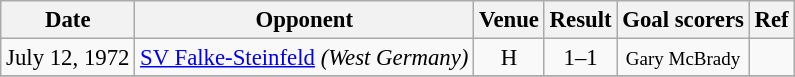<table class="wikitable" style="font-size:95%; text-align:center">
<tr>
<th>Date</th>
<th>Opponent</th>
<th>Venue</th>
<th>Result</th>
<th>Goal scorers</th>
<th>Ref</th>
</tr>
<tr bgcolor=>
<td>July 12, 1972</td>
<td><a href='#'>SV Falke-Steinfeld</a> <em>(West Germany)</em></td>
<td>H</td>
<td>1–1</td>
<td><small>Gary McBrady</small></td>
<td></td>
</tr>
<tr>
</tr>
</table>
